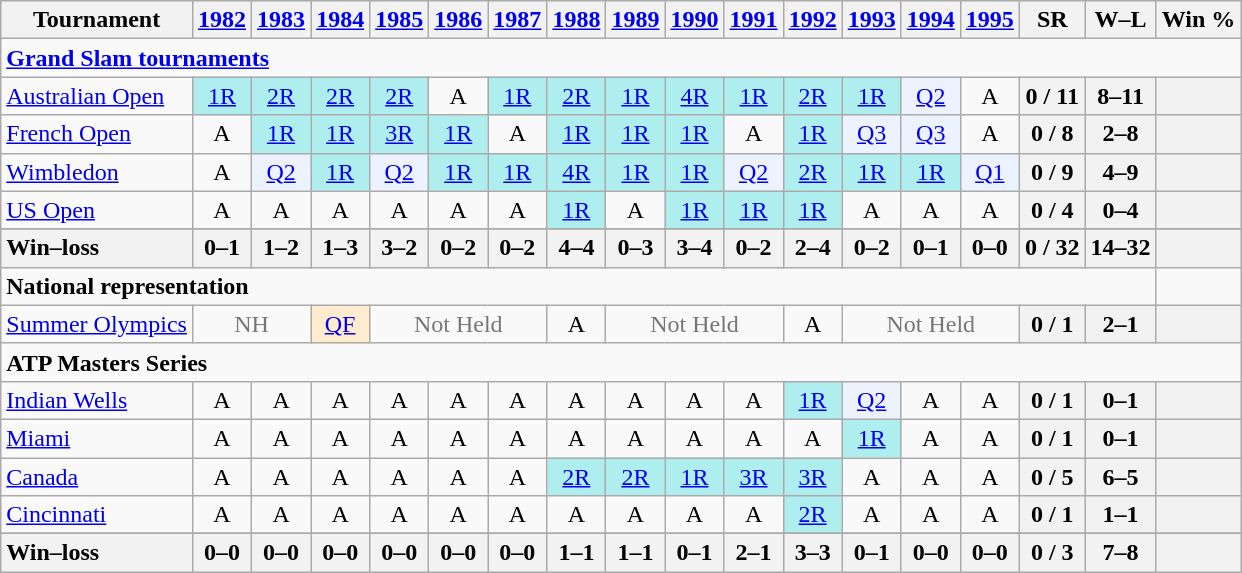<table class=wikitable style=text-align:center>
<tr>
<th>Tournament</th>
<th><a href='#'>1982</a></th>
<th><a href='#'>1983</a></th>
<th><a href='#'>1984</a></th>
<th><a href='#'>1985</a></th>
<th><a href='#'>1986</a></th>
<th><a href='#'>1987</a></th>
<th><a href='#'>1988</a></th>
<th><a href='#'>1989</a></th>
<th><a href='#'>1990</a></th>
<th><a href='#'>1991</a></th>
<th><a href='#'>1992</a></th>
<th><a href='#'>1993</a></th>
<th><a href='#'>1994</a></th>
<th><a href='#'>1995</a></th>
<th>SR</th>
<th>W–L</th>
<th>Win %</th>
</tr>
<tr>
<td colspan=25 style=text-align:left><a href='#'><strong>Grand Slam tournaments</strong></a></td>
</tr>
<tr>
<td align=left><a href='#'>Australian Open</a></td>
<td style=background:#afeeee><a href='#'>1R</a></td>
<td style=background:#afeeee><a href='#'>2R</a></td>
<td style=background:#afeeee><a href='#'>2R</a></td>
<td style=background:#afeeee><a href='#'>2R</a></td>
<td>A</td>
<td style=background:#afeeee><a href='#'>1R</a></td>
<td style=background:#afeeee><a href='#'>2R</a></td>
<td style=background:#afeeee><a href='#'>1R</a></td>
<td style=background:#afeeee><a href='#'>4R</a></td>
<td style=background:#afeeee><a href='#'>1R</a></td>
<td style=background:#afeeee><a href='#'>2R</a></td>
<td style=background:#afeeee><a href='#'>1R</a></td>
<td style=background:#ecf2ff><a href='#'>Q2</a></td>
<td>A</td>
<th>0 / 11</th>
<th>8–11</th>
<th></th>
</tr>
<tr>
<td align=left><a href='#'>French Open</a></td>
<td>A</td>
<td style=background:#afeeee><a href='#'>1R</a></td>
<td style=background:#afeeee><a href='#'>1R</a></td>
<td style=background:#afeeee><a href='#'>3R</a></td>
<td style=background:#afeeee><a href='#'>1R</a></td>
<td>A</td>
<td style=background:#afeeee><a href='#'>1R</a></td>
<td style=background:#afeeee><a href='#'>1R</a></td>
<td style=background:#afeeee><a href='#'>1R</a></td>
<td>A</td>
<td style=background:#afeeee><a href='#'>1R</a></td>
<td style=background:#ecf2ff><a href='#'>Q3</a></td>
<td style=background:#ecf2ff><a href='#'>Q3</a></td>
<td>A</td>
<th>0 / 8</th>
<th>2–8</th>
<th></th>
</tr>
<tr>
<td align=left><a href='#'>Wimbledon</a></td>
<td>A</td>
<td style=background:#ecf2ff><a href='#'>Q2</a></td>
<td style=background:#afeeee><a href='#'>1R</a></td>
<td style=background:#ecf2ff><a href='#'>Q2</a></td>
<td style=background:#afeeee><a href='#'>1R</a></td>
<td style=background:#afeeee><a href='#'>1R</a></td>
<td style=background:#afeeee><a href='#'>4R</a></td>
<td style=background:#afeeee><a href='#'>1R</a></td>
<td style=background:#afeeee><a href='#'>1R</a></td>
<td style=background:#ecf2ff><a href='#'>Q2</a></td>
<td style=background:#afeeee><a href='#'>2R</a></td>
<td style=background:#afeeee><a href='#'>1R</a></td>
<td style=background:#afeeee><a href='#'>1R</a></td>
<td style=background:#ecf2ff><a href='#'>Q1</a></td>
<th>0 / 9</th>
<th>4–9</th>
<th></th>
</tr>
<tr>
<td align=left><a href='#'>US Open</a></td>
<td>A</td>
<td>A</td>
<td>A</td>
<td>A</td>
<td>A</td>
<td>A</td>
<td style=background:#afeeee><a href='#'>1R</a></td>
<td>A</td>
<td style=background:#afeeee><a href='#'>1R</a></td>
<td style=background:#afeeee><a href='#'>1R</a></td>
<td style=background:#afeeee><a href='#'>1R</a></td>
<td>A</td>
<td>A</td>
<td>A</td>
<th>0 / 4</th>
<th>0–4</th>
<th></th>
</tr>
<tr>
</tr>
<tr style=font-weight:bold;background:#efefef>
<th style=text-align:left>Win–loss</th>
<th>0–1</th>
<th>1–2</th>
<th>1–3</th>
<th>3–2</th>
<th>0–2</th>
<th>0–2</th>
<th>4–4</th>
<th>0–3</th>
<th>3–4</th>
<th>0–2</th>
<th>2–4</th>
<th>0–2</th>
<th>0–1</th>
<th>0–0</th>
<th>0 / 32</th>
<th>14–32</th>
<th></th>
</tr>
<tr>
<td colspan="17" style="text-align:left;"><strong>National representation</strong></td>
</tr>
<tr>
<td align=left><a href='#'>Summer Olympics</a></td>
<td colspan=2 style=color:#767676>NH</td>
<td bgcolor=ffebcd><a href='#'>QF</a></td>
<td colspan=3 style=color:#767676>Not Held</td>
<td>A</td>
<td colspan=3 style=color:#767676>Not Held</td>
<td>A</td>
<td colspan=3 style=color:#767676>Not Held</td>
<th>0 / 1</th>
<th>2–1</th>
<th></th>
</tr>
<tr>
<td colspan=23 align=left><strong>ATP Masters Series</strong></td>
</tr>
<tr>
<td align=left><a href='#'>Indian Wells</a></td>
<td>A</td>
<td>A</td>
<td>A</td>
<td>A</td>
<td>A</td>
<td>A</td>
<td>A</td>
<td>A</td>
<td>A</td>
<td>A</td>
<td bgcolor=afeeee><a href='#'>1R</a></td>
<td bgcolor=ecf2ff><a href='#'>Q2</a></td>
<td>A</td>
<td>A</td>
<th>0 / 1</th>
<th>0–1</th>
<th></th>
</tr>
<tr>
<td align=left><a href='#'>Miami</a></td>
<td>A</td>
<td>A</td>
<td>A</td>
<td>A</td>
<td>A</td>
<td>A</td>
<td>A</td>
<td>A</td>
<td>A</td>
<td>A</td>
<td>A</td>
<td bgcolor=afeeee><a href='#'>1R</a></td>
<td>A</td>
<td>A</td>
<th>0 / 1</th>
<th>0–1</th>
<th></th>
</tr>
<tr>
<td align=left><a href='#'>Canada</a></td>
<td>A</td>
<td>A</td>
<td>A</td>
<td>A</td>
<td>A</td>
<td>A</td>
<td bgcolor=afeeee><a href='#'>2R</a></td>
<td bgcolor=afeeee><a href='#'>2R</a></td>
<td bgcolor=afeeee><a href='#'>1R</a></td>
<td bgcolor=afeeee><a href='#'>3R</a></td>
<td bgcolor=afeeee><a href='#'>3R</a></td>
<td>A</td>
<td>A</td>
<td>A</td>
<th>0 / 5</th>
<th>6–5</th>
<th></th>
</tr>
<tr>
<td align=left><a href='#'>Cincinnati</a></td>
<td>A</td>
<td>A</td>
<td>A</td>
<td>A</td>
<td>A</td>
<td>A</td>
<td>A</td>
<td>A</td>
<td>A</td>
<td>A</td>
<td bgcolor=afeeee><a href='#'>2R</a></td>
<td>A</td>
<td>A</td>
<td>A</td>
<th>0 / 1</th>
<th>1–1</th>
<th></th>
</tr>
<tr>
</tr>
<tr style=font-weight:bold;background:#efefef>
<th style=text-align:left>Win–loss</th>
<th>0–0</th>
<th>0–0</th>
<th>0–0</th>
<th>0–0</th>
<th>0–0</th>
<th>0–0</th>
<th>1–1</th>
<th>1–1</th>
<th>0–1</th>
<th>2–1</th>
<th>3–3</th>
<th>0–1</th>
<th>0–0</th>
<th>0–0</th>
<th>0 / 3</th>
<th>7–8</th>
<th></th>
</tr>
</table>
